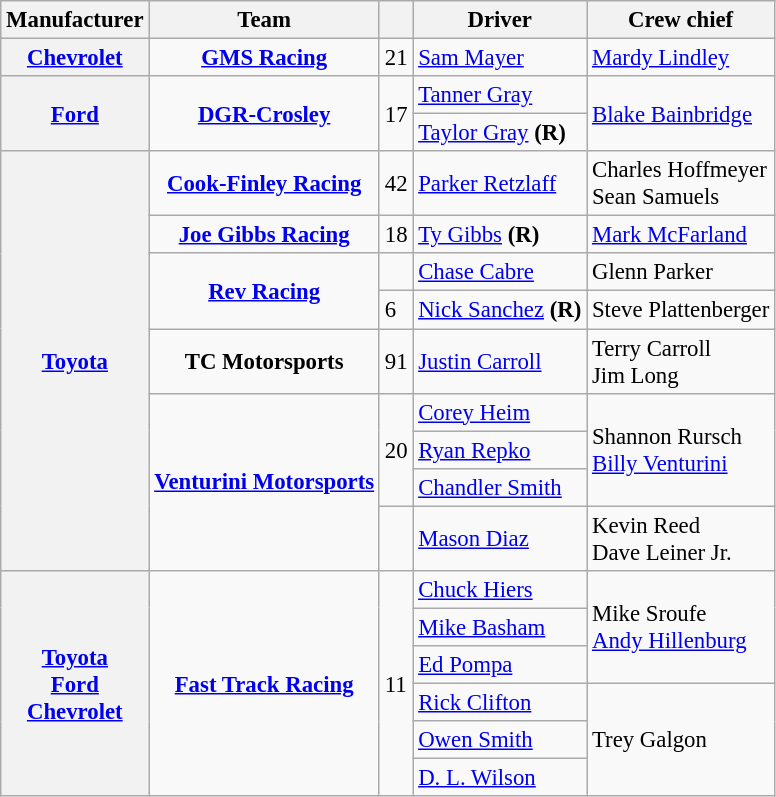<table class="wikitable" style="font-size: 95%;">
<tr>
<th>Manufacturer</th>
<th>Team</th>
<th></th>
<th>Driver</th>
<th>Crew chief</th>
</tr>
<tr>
<th><a href='#'>Chevrolet</a></th>
<td style="text-align:center;"><strong><a href='#'>GMS Racing</a></strong></td>
<td>21</td>
<td><a href='#'>Sam Mayer</a></td>
<td><a href='#'>Mardy Lindley</a></td>
</tr>
<tr>
<th rowspan=2><a href='#'>Ford</a></th>
<td rowspan=2 style="text-align:center;"><strong><a href='#'>DGR-Crosley</a></strong></td>
<td rowspan=2>17</td>
<td><a href='#'>Tanner Gray</a> <small></small></td>
<td rowspan=2><a href='#'>Blake Bainbridge</a></td>
</tr>
<tr>
<td><a href='#'>Taylor Gray</a> <strong>(R)</strong> <small></small></td>
</tr>
<tr>
<th rowspan=9><a href='#'>Toyota</a></th>
<td style="text-align:center;"><strong><a href='#'>Cook-Finley Racing</a></strong></td>
<td>42</td>
<td><a href='#'>Parker Retzlaff</a></td>
<td>Charles Hoffmeyer <small></small> <br> Sean Samuels <small></small></td>
</tr>
<tr>
<td style="text-align:center;"><strong><a href='#'>Joe Gibbs Racing</a></strong></td>
<td>18</td>
<td><a href='#'>Ty Gibbs</a> <strong>(R)</strong></td>
<td><a href='#'>Mark McFarland</a></td>
</tr>
<tr>
<td rowspan=2 style="text-align:center;"><strong><a href='#'>Rev Racing</a></strong></td>
<td></td>
<td><a href='#'>Chase Cabre</a></td>
<td>Glenn Parker</td>
</tr>
<tr>
<td>6</td>
<td><a href='#'>Nick Sanchez</a> <strong>(R)</strong></td>
<td>Steve Plattenberger</td>
</tr>
<tr>
<td style="text-align:center;"><strong>TC Motorsports</strong></td>
<td>91</td>
<td><a href='#'>Justin Carroll</a></td>
<td>Terry Carroll <small></small> <br> Jim Long <small></small></td>
</tr>
<tr>
<td rowspan=4 style="text-align:center;"><strong><a href='#'>Venturini Motorsports</a></strong></td>
<td rowspan=3>20</td>
<td><a href='#'>Corey Heim</a> <small></small></td>
<td rowspan=3>Shannon Rursch <small></small> <br> <a href='#'>Billy Venturini</a> <small></small></td>
</tr>
<tr>
<td><a href='#'>Ryan Repko</a> <small></small></td>
</tr>
<tr>
<td><a href='#'>Chandler Smith</a> <small></small></td>
</tr>
<tr>
<td></td>
<td><a href='#'>Mason Diaz</a></td>
<td>Kevin Reed <small></small> <br> Dave Leiner Jr. <small></small></td>
</tr>
<tr>
<th rowspan=6><a href='#'>Toyota</a> <small></small> <br> <a href='#'>Ford</a> <small></small> <br> <a href='#'>Chevrolet</a> <small></small></th>
<td rowspan=6 style="text-align:center;"><strong><a href='#'>Fast Track Racing</a></strong></td>
<td rowspan=6>11</td>
<td><a href='#'>Chuck Hiers</a> <small></small></td>
<td rowspan=3>Mike Sroufe <small></small> <br> <a href='#'>Andy Hillenburg</a> <small></small></td>
</tr>
<tr>
<td><a href='#'>Mike Basham</a> <small></small></td>
</tr>
<tr>
<td><a href='#'>Ed Pompa</a> <small></small></td>
</tr>
<tr>
<td><a href='#'>Rick Clifton</a> <small></small></td>
<td rowspan=3>Trey Galgon</td>
</tr>
<tr>
<td><a href='#'>Owen Smith</a> <small></small></td>
</tr>
<tr>
<td><a href='#'>D. L. Wilson</a> <small></small></td>
</tr>
</table>
